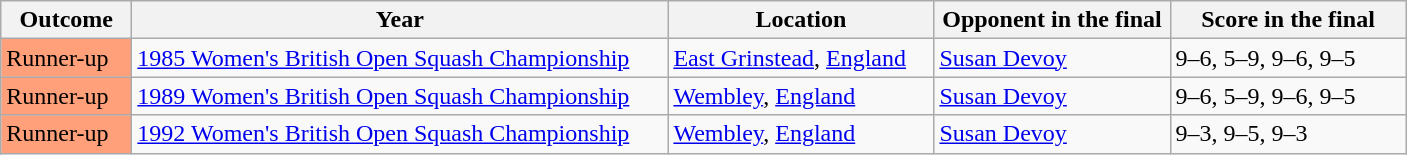<table class="sortable wikitable">
<tr>
<th width="80">Outcome</th>
<th width="350">Year</th>
<th width="170">Location</th>
<th width="150">Opponent in the final</th>
<th width="150">Score in the final</th>
</tr>
<tr>
<td bgcolor="FFA07A">Runner-up</td>
<td><a href='#'>1985 Women's British Open Squash Championship</a></td>
<td><a href='#'>East Grinstead</a>, <a href='#'>England</a></td>
<td> <a href='#'>Susan Devoy</a></td>
<td>9–6, 5–9, 9–6, 9–5</td>
</tr>
<tr>
<td bgcolor="FFA07A">Runner-up</td>
<td><a href='#'>1989 Women's British Open Squash Championship</a></td>
<td><a href='#'>Wembley</a>, <a href='#'>England</a></td>
<td> <a href='#'>Susan Devoy</a></td>
<td>9–6, 5–9, 9–6, 9–5</td>
</tr>
<tr>
<td bgcolor="FFA07A">Runner-up</td>
<td><a href='#'>1992 Women's British Open Squash Championship</a></td>
<td><a href='#'>Wembley</a>, <a href='#'>England</a></td>
<td> <a href='#'>Susan Devoy</a></td>
<td>9–3, 9–5, 9–3</td>
</tr>
</table>
